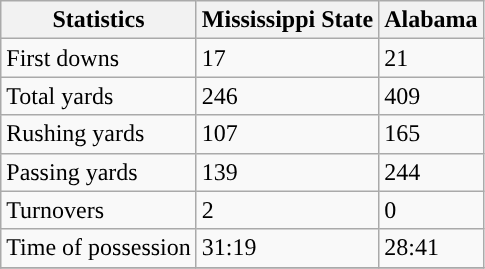<table class="wikitable" style="float: left;">
<tr>
<th>Statistics</th>
<th>Mississippi State</th>
<th>Alabama</th>
</tr>
<tr>
<td>First downs</td>
<td>17</td>
<td>21</td>
</tr>
<tr>
<td>Total yards</td>
<td>246</td>
<td>409</td>
</tr>
<tr>
<td>Rushing yards</td>
<td>107</td>
<td>165</td>
</tr>
<tr>
<td>Passing yards</td>
<td>139</td>
<td>244</td>
</tr>
<tr>
<td>Turnovers</td>
<td>2</td>
<td>0</td>
</tr>
<tr>
<td>Time of possession</td>
<td>31:19</td>
<td>28:41</td>
</tr>
<tr>
</tr>
</table>
